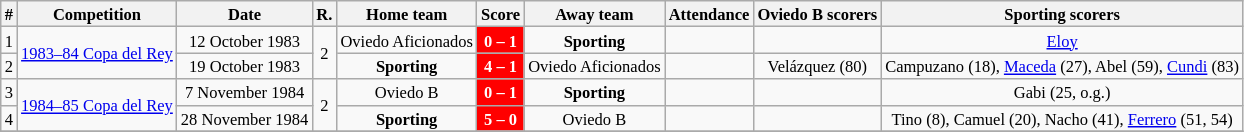<table class="wikitable" style="text-align: center; width=25%; font-size: 11px">
<tr>
<th>#</th>
<th>Competition</th>
<th>Date</th>
<th>R.</th>
<th>Home team</th>
<th>Score</th>
<th>Away team</th>
<th>Attendance</th>
<th>Oviedo B scorers</th>
<th>Sporting scorers</th>
</tr>
<tr>
<td>1</td>
<td rowspan=2><a href='#'>1983–84 Copa del Rey</a></td>
<td>12 October 1983</td>
<td rowspan=2>2</td>
<td>Oviedo Aficionados</td>
<td style="color:#FFFFFF; background:#FF0000"><strong>0 – 1</strong></td>
<td><strong>Sporting</strong></td>
<td></td>
<td></td>
<td><a href='#'>Eloy</a> </td>
</tr>
<tr>
<td>2</td>
<td>19 October 1983</td>
<td><strong>Sporting</strong></td>
<td style="color:#FFFFFF; background:#FF0000"><strong>4 – 1</strong></td>
<td>Oviedo Aficionados</td>
<td></td>
<td>Velázquez (80)</td>
<td>Campuzano (18), <a href='#'>Maceda</a> (27), Abel (59), <a href='#'>Cundi</a> (83)</td>
</tr>
<tr>
<td>3</td>
<td rowspan=2><a href='#'>1984–85 Copa del Rey</a></td>
<td>7 November 1984</td>
<td rowspan=2>2</td>
<td>Oviedo B</td>
<td style="color:#FFFFFF; background:#FF0000"><strong>0 – 1</strong></td>
<td><strong>Sporting</strong></td>
<td></td>
<td></td>
<td>Gabi (25, o.g.)</td>
</tr>
<tr>
<td>4</td>
<td>28 November 1984</td>
<td><strong>Sporting</strong></td>
<td style="color:#FFFFFF; background:#FF0000"><strong>5 – 0</strong></td>
<td>Oviedo B</td>
<td></td>
<td></td>
<td>Tino (8), Camuel (20), Nacho (41), <a href='#'>Ferrero</a> (51, 54)</td>
</tr>
<tr>
</tr>
</table>
